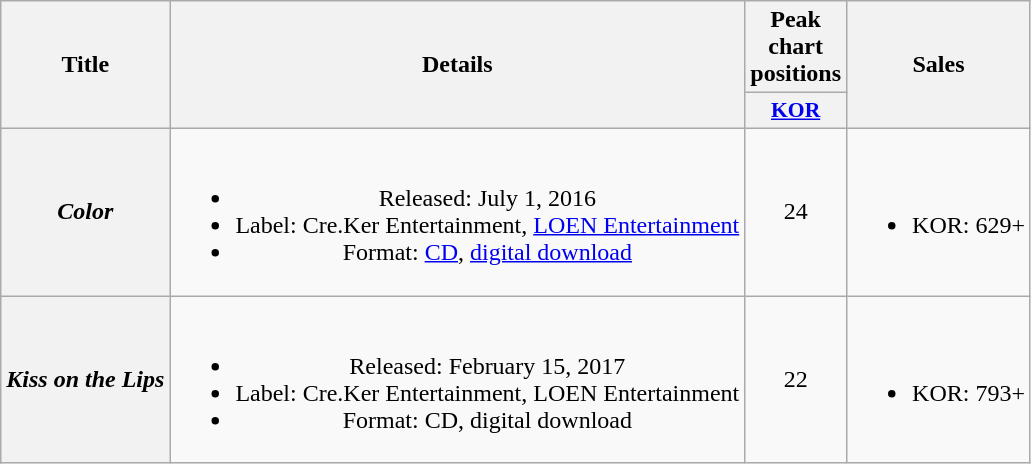<table class="wikitable plainrowheaders" style="text-align:center;">
<tr>
<th scope="col" rowspan="2">Title</th>
<th scope="col" rowspan="2">Details</th>
<th scope="col" colspan="1">Peak chart positions</th>
<th scope="col" rowspan="2">Sales</th>
</tr>
<tr>
<th scope="col" style="width:3em;font-size:90%;"><a href='#'>KOR</a><br></th>
</tr>
<tr>
<th scope="row"><em>Color</em></th>
<td><br><ul><li>Released: July 1, 2016</li><li>Label: Cre.Ker Entertainment, <a href='#'>LOEN Entertainment</a></li><li>Format: <a href='#'>CD</a>, <a href='#'>digital download</a></li></ul></td>
<td>24</td>
<td><br><ul><li>KOR: 629+</li></ul></td>
</tr>
<tr>
<th scope="row"><em>Kiss on the Lips</em></th>
<td><br><ul><li>Released: February 15, 2017</li><li>Label: Cre.Ker Entertainment, LOEN Entertainment</li><li>Format: CD, digital download</li></ul></td>
<td>22</td>
<td><br><ul><li>KOR: 793+</li></ul></td>
</tr>
</table>
